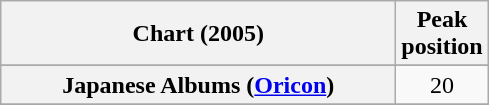<table class="wikitable sortable plainrowheaders" style="text-align:center">
<tr>
<th scope="col" style="width:16em">Chart (2005)</th>
<th scope="col">Peak<br>position</th>
</tr>
<tr>
</tr>
<tr>
<th scope="row">Japanese Albums (<a href='#'>Oricon</a>)</th>
<td align="center">20</td>
</tr>
<tr>
</tr>
<tr>
</tr>
<tr>
</tr>
</table>
